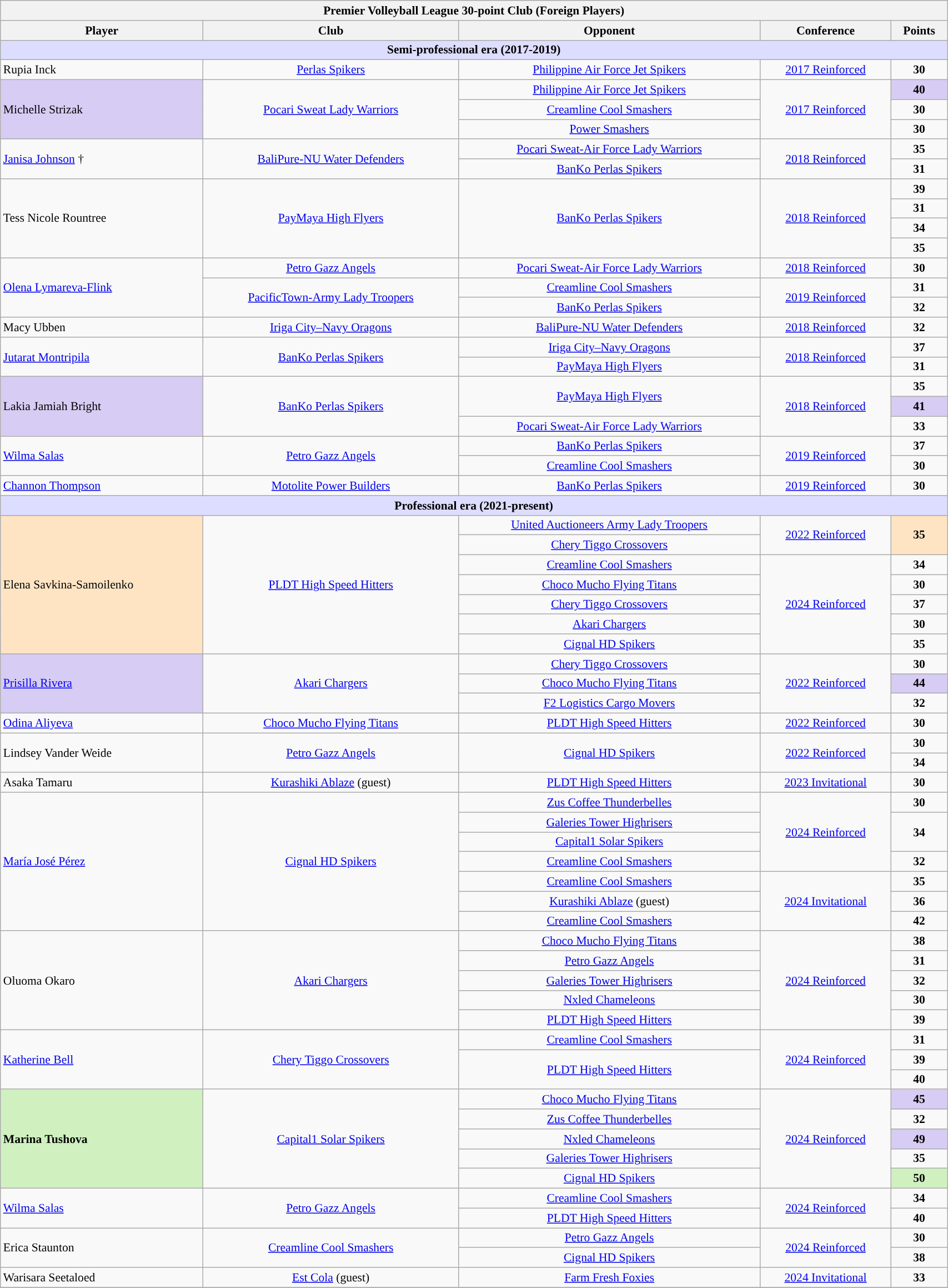<table class="wikitable collapsible autocollapse" style="width:90%; font-size:90%; text-align:left">
<tr>
<th colspan="5">Premier Volleyball League 30-point Club (Foreign Players)</th>
</tr>
<tr>
<th>Player</th>
<th>Club</th>
<th>Opponent</th>
<th>Conference</th>
<th>Points</th>
</tr>
<tr>
<th colspan="5" style="background:#DDDDFF">Semi-professional era (2017-2019)</th>
</tr>
<tr>
<td> Rupia Inck</td>
<td align=center><a href='#'>Perlas Spikers</a></td>
<td align=center><a href='#'>Philippine Air Force Jet Spikers</a></td>
<td align=center><a href='#'>2017 Reinforced</a></td>
<td align=center><strong>30</strong></td>
</tr>
<tr>
<td rowspan="3" style="background-color:#d7ccf3;"> Michelle Strizak</td>
<td align=center rowspan="3"><a href='#'>Pocari Sweat Lady Warriors</a></td>
<td align=center><a href='#'>Philippine Air Force Jet Spikers</a></td>
<td align=center rowspan="3"><a href='#'>2017 Reinforced</a></td>
<td align=center style="background-color:#d7ccf3;"><strong>40</strong></td>
</tr>
<tr>
<td align=center><a href='#'>Creamline Cool Smashers</a></td>
<td align=center><strong>30</strong></td>
</tr>
<tr>
<td align=center><a href='#'>Power Smashers</a></td>
<td align=center><strong>30</strong></td>
</tr>
<tr>
<td rowspan="2"> <a href='#'>Janisa Johnson</a> †</td>
<td align=center rowspan="2"><a href='#'>BaliPure-NU Water Defenders</a></td>
<td align=center><a href='#'>Pocari Sweat-Air Force Lady Warriors</a></td>
<td align=center rowspan="2"><a href='#'>2018 Reinforced</a></td>
<td align=center><strong>35</strong></td>
</tr>
<tr>
<td align=center><a href='#'>BanKo Perlas Spikers</a></td>
<td align=center><strong>31</strong></td>
</tr>
<tr>
<td rowspan="4"> Tess Nicole Rountree</td>
<td align=center rowspan="4"><a href='#'>PayMaya High Flyers</a></td>
<td align=center rowspan="4"><a href='#'>BanKo Perlas Spikers</a></td>
<td align=center rowspan="4"><a href='#'>2018 Reinforced</a></td>
<td align=center><strong>39</strong></td>
</tr>
<tr>
<td align=center><strong>31</strong></td>
</tr>
<tr>
<td align=center><strong>34</strong></td>
</tr>
<tr>
<td align=center><strong>35</strong></td>
</tr>
<tr>
<td rowspan="3"> <a href='#'>Olena Lymareva-Flink</a></td>
<td align=center><a href='#'>Petro Gazz Angels</a></td>
<td align=center><a href='#'>Pocari Sweat-Air Force Lady Warriors</a></td>
<td align=center><a href='#'>2018 Reinforced</a></td>
<td align=center><strong>30</strong></td>
</tr>
<tr>
<td align=center rowspan="2"><a href='#'>PacificTown-Army Lady Troopers</a></td>
<td align=center><a href='#'>Creamline Cool Smashers</a></td>
<td align=center rowspan="2"><a href='#'>2019 Reinforced</a></td>
<td align=center><strong>31</strong></td>
</tr>
<tr>
<td align=center><a href='#'>BanKo Perlas Spikers</a></td>
<td align=center><strong>32</strong></td>
</tr>
<tr>
<td> Macy Ubben</td>
<td align=center><a href='#'>Iriga City–Navy Oragons</a></td>
<td align=center><a href='#'>BaliPure-NU Water Defenders</a></td>
<td align=center><a href='#'>2018 Reinforced</a></td>
<td align=center><strong>32</strong></td>
</tr>
<tr>
<td rowspan="2"> <a href='#'>Jutarat Montripila</a></td>
<td align=center rowspan="2"><a href='#'>BanKo Perlas Spikers</a></td>
<td align=center><a href='#'>Iriga City–Navy Oragons</a></td>
<td align=center rowspan="2"><a href='#'>2018 Reinforced</a></td>
<td align=center><strong>37</strong></td>
</tr>
<tr>
<td align=center><a href='#'>PayMaya High Flyers</a></td>
<td align=center><strong>31</strong></td>
</tr>
<tr>
<td rowspan="3" style="background-color:#d7ccf3;"> Lakia Jamiah Bright</td>
<td align=center rowspan="3"><a href='#'>BanKo Perlas Spikers</a></td>
<td align=center rowspan="2"><a href='#'>PayMaya High Flyers</a></td>
<td align=center rowspan="3"><a href='#'>2018 Reinforced</a></td>
<td align=center><strong>35</strong></td>
</tr>
<tr>
<td align=center style="background-color:#d7ccf3;"><strong>41</strong></td>
</tr>
<tr>
<td align=center><a href='#'>Pocari Sweat-Air Force Lady Warriors</a></td>
<td align=center><strong>33</strong></td>
</tr>
<tr>
<td rowspan="2"> <a href='#'>Wilma Salas</a></td>
<td align=center rowspan="2"><a href='#'>Petro Gazz Angels</a></td>
<td align=center><a href='#'>BanKo Perlas Spikers</a></td>
<td align=center rowspan="2"><a href='#'>2019 Reinforced</a></td>
<td align=center><strong>37</strong></td>
</tr>
<tr>
<td align=center><a href='#'>Creamline Cool Smashers</a></td>
<td align=center><strong>30</strong></td>
</tr>
<tr>
<td> <a href='#'>Channon Thompson</a></td>
<td align=center><a href='#'>Motolite Power Builders</a></td>
<td align=center><a href='#'>BanKo Perlas Spikers</a></td>
<td align=center><a href='#'>2019 Reinforced</a></td>
<td align=center><strong>30</strong></td>
</tr>
<tr>
<th colspan="5" style="background:#DDDDFF">Professional era (2021-present)</th>
</tr>
<tr>
<td rowspan="7" style="background-color:#ffe4c4;"> Elena Savkina-Samoilenko</td>
<td align=center rowspan="7"><a href='#'>PLDT High Speed Hitters</a></td>
<td align=center><a href='#'>United Auctioneers Army Lady Troopers</a></td>
<td align=center rowspan="2"><a href='#'>2022 Reinforced</a></td>
<td align=center rowspan="2" style="background-color:#ffe4c4;"><strong>35</strong></td>
</tr>
<tr>
<td align=center><a href='#'>Chery Tiggo Crossovers</a></td>
</tr>
<tr>
<td align=center><a href='#'>Creamline Cool Smashers</a></td>
<td align=center rowspan="5"><a href='#'>2024 Reinforced</a></td>
<td align=center><strong>34</strong></td>
</tr>
<tr>
<td align=center><a href='#'>Choco Mucho Flying Titans</a></td>
<td align=center><strong>30</strong></td>
</tr>
<tr>
<td align=center><a href='#'>Chery Tiggo Crossovers</a></td>
<td align=center><strong>37</strong></td>
</tr>
<tr>
<td align=center><a href='#'>Akari Chargers</a></td>
<td align=center><strong>30</strong></td>
</tr>
<tr>
<td align=center><a href='#'>Cignal HD Spikers</a></td>
<td align=center><strong>35</strong></td>
</tr>
<tr>
<td rowspan="3" style="background-color:#d7ccf3;"> <a href='#'>Prisilla Rivera</a></td>
<td align=center rowspan="3"><a href='#'>Akari Chargers</a></td>
<td align=center><a href='#'>Chery Tiggo Crossovers</a></td>
<td align=center rowspan="3"><a href='#'>2022 Reinforced</a></td>
<td align=center><strong>30</strong></td>
</tr>
<tr>
<td align=center><a href='#'>Choco Mucho Flying Titans</a></td>
<td align=center style="background-color:#d7ccf3;"><strong>44</strong></td>
</tr>
<tr>
<td align=center><a href='#'>F2 Logistics Cargo Movers</a></td>
<td align=center><strong>32</strong></td>
</tr>
<tr>
<td> <a href='#'>Odina Aliyeva</a></td>
<td align=center><a href='#'>Choco Mucho Flying Titans</a></td>
<td align=center><a href='#'>PLDT High Speed Hitters</a></td>
<td align=center><a href='#'>2022 Reinforced</a></td>
<td align=center><strong>30</strong></td>
</tr>
<tr>
<td rowspan="2"> Lindsey Vander Weide</td>
<td align=center rowspan="2"><a href='#'>Petro Gazz Angels</a></td>
<td align=center rowspan="2"><a href='#'>Cignal HD Spikers</a></td>
<td align=center rowspan="2"><a href='#'>2022 Reinforced</a></td>
<td align=center><strong>30</strong></td>
</tr>
<tr>
<td align=center><strong>34</strong></td>
</tr>
<tr>
<td> Asaka Tamaru</td>
<td align=center><a href='#'>Kurashiki Ablaze</a> (guest)</td>
<td align=center><a href='#'>PLDT High Speed Hitters</a></td>
<td align=center><a href='#'>2023 Invitational</a></td>
<td align=center><strong>30</strong></td>
</tr>
<tr>
<td rowspan="7"> <a href='#'>María José Pérez</a></td>
<td align=center rowspan="7"><a href='#'>Cignal HD Spikers</a></td>
<td align=center><a href='#'>Zus Coffee Thunderbelles</a></td>
<td align=center rowspan="4"><a href='#'>2024 Reinforced</a></td>
<td align=center><strong>30</strong></td>
</tr>
<tr>
<td align=center><a href='#'>Galeries Tower Highrisers</a></td>
<td align=center rowspan="2"><strong>34</strong></td>
</tr>
<tr>
<td align=center><a href='#'>Capital1 Solar Spikers</a></td>
</tr>
<tr>
<td align=center><a href='#'>Creamline Cool Smashers</a></td>
<td align=center><strong>32</strong></td>
</tr>
<tr>
<td align=center><a href='#'>Creamline Cool Smashers</a></td>
<td align=center rowspan="3"><a href='#'>2024 Invitational</a></td>
<td align=center><strong>35</strong></td>
</tr>
<tr>
<td align=center><a href='#'>Kurashiki Ablaze</a> (guest)</td>
<td align=center><strong>36</strong></td>
</tr>
<tr>
<td align=center><a href='#'>Creamline Cool Smashers</a></td>
<td align=center><strong>42</strong></td>
</tr>
<tr>
<td rowspan="5"> Oluoma Okaro</td>
<td align=center rowspan="5"><a href='#'>Akari Chargers</a></td>
<td align=center><a href='#'>Choco Mucho Flying Titans</a></td>
<td align=center rowspan="5"><a href='#'>2024 Reinforced</a></td>
<td align=center><strong>38</strong></td>
</tr>
<tr>
<td align=center><a href='#'>Petro Gazz Angels</a></td>
<td align=center><strong>31</strong></td>
</tr>
<tr>
<td align=center><a href='#'>Galeries Tower Highrisers</a></td>
<td align=center><strong>32</strong></td>
</tr>
<tr>
<td align=center><a href='#'>Nxled Chameleons</a></td>
<td align=center><strong>30</strong></td>
</tr>
<tr>
<td align=center><a href='#'>PLDT High Speed Hitters</a></td>
<td align=center><strong>39</strong></td>
</tr>
<tr>
<td rowspan="3"> <a href='#'>Katherine Bell</a></td>
<td align=center rowspan="3"><a href='#'>Chery Tiggo Crossovers</a></td>
<td align=center><a href='#'>Creamline Cool Smashers</a></td>
<td align=center rowspan="3"><a href='#'>2024 Reinforced</a></td>
<td align=center><strong>31</strong></td>
</tr>
<tr>
<td align=center rowspan="2"><a href='#'>PLDT High Speed Hitters</a></td>
<td align=center><strong>39</strong></td>
</tr>
<tr>
<td align=center><strong>40</strong></td>
</tr>
<tr>
<td rowspan="5" style="background-color:#d0f0c0;"> <strong>Marina Tushova</strong></td>
<td align=center rowspan="5"><a href='#'>Capital1 Solar Spikers</a></td>
<td align=center><a href='#'>Choco Mucho Flying Titans</a></td>
<td align=center rowspan="5"><a href='#'>2024 Reinforced</a></td>
<td align=center style="background-color:#d7ccf3;"><strong>45</strong></td>
</tr>
<tr>
<td align=center><a href='#'>Zus Coffee Thunderbelles</a></td>
<td align=center><strong>32</strong></td>
</tr>
<tr>
<td align=center><a href='#'>Nxled Chameleons</a></td>
<td align=center style="background-color:#d7ccf3;"><strong>49</strong></td>
</tr>
<tr>
<td align=center><a href='#'>Galeries Tower Highrisers</a></td>
<td align=center><strong>35</strong></td>
</tr>
<tr>
<td align=center><a href='#'>Cignal HD Spikers</a></td>
<td align=center style="background-color:#d0f0c0;"><strong>50</strong></td>
</tr>
<tr>
<td rowspan="2"> <a href='#'>Wilma Salas</a></td>
<td align=center rowspan="2"><a href='#'>Petro Gazz Angels</a></td>
<td align=center><a href='#'>Creamline Cool Smashers</a></td>
<td align=center rowspan="2"><a href='#'>2024 Reinforced</a></td>
<td align=center><strong>34</strong></td>
</tr>
<tr>
<td align=center><a href='#'>PLDT High Speed Hitters</a></td>
<td align=center><strong>40</strong></td>
</tr>
<tr>
<td rowspan="2"> Erica Staunton</td>
<td align=center rowspan="2"><a href='#'>Creamline Cool Smashers</a></td>
<td align=center><a href='#'>Petro Gazz Angels</a></td>
<td align=center rowspan="2"><a href='#'>2024 Reinforced</a></td>
<td align=center><strong>30</strong></td>
</tr>
<tr>
<td align=center><a href='#'>Cignal HD Spikers</a></td>
<td align=center><strong>38</strong></td>
</tr>
<tr>
<td> Warisara Seetaloed</td>
<td align=center><a href='#'>Est Cola</a> (guest)</td>
<td align=center><a href='#'>Farm Fresh Foxies</a></td>
<td align=center><a href='#'>2024 Invitational</a></td>
<td align=center><strong>33</strong></td>
</tr>
<tr>
</tr>
</table>
